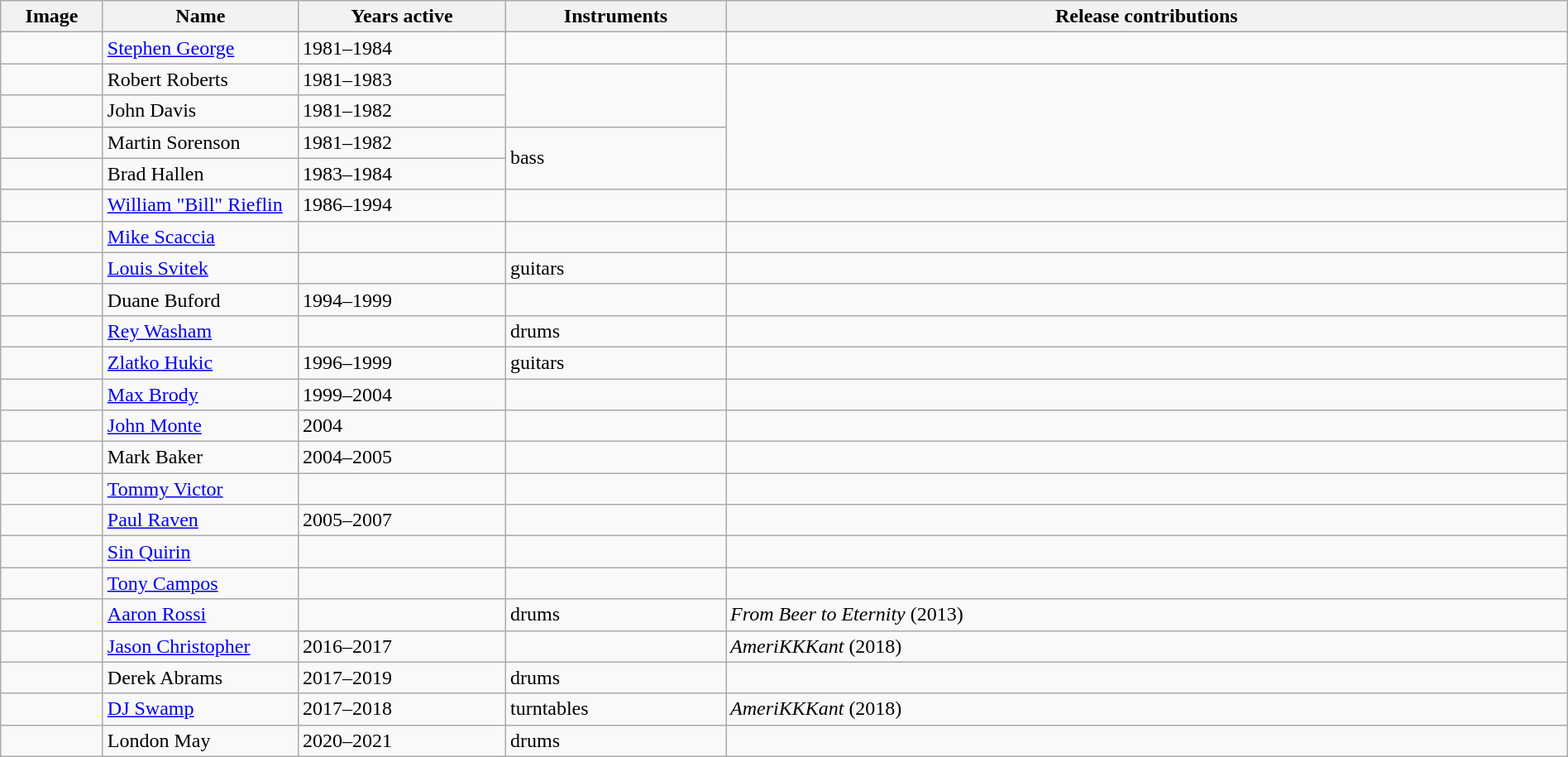<table class="wikitable" width="100%" border="1">
<tr>
<th width="75">Image</th>
<th width="150">Name</th>
<th width="160">Years active</th>
<th width="170">Instruments</th>
<th>Release contributions</th>
</tr>
<tr>
<td></td>
<td><a href='#'>Stephen George</a></td>
<td>1981–1984</td>
<td></td>
<td></td>
</tr>
<tr>
<td></td>
<td>Robert Roberts</td>
<td>1981–1983</td>
<td Rowspan="2"></td>
<td rowspan="4"></td>
</tr>
<tr>
<td></td>
<td>John Davis</td>
<td>1981–1982 </td>
</tr>
<tr>
<td></td>
<td>Martin Sorenson</td>
<td>1981–1982</td>
<td rowspan="2">bass</td>
</tr>
<tr>
<td></td>
<td>Brad Hallen</td>
<td>1983–1984</td>
</tr>
<tr>
<td></td>
<td><a href='#'>William "Bill" Rieflin</a></td>
<td>1986–1994 </td>
<td></td>
<td></td>
</tr>
<tr>
<td></td>
<td><a href='#'>Mike Scaccia</a></td>
<td></td>
<td></td>
<td></td>
</tr>
<tr>
<td></td>
<td><a href='#'>Louis Svitek</a></td>
<td></td>
<td>guitars</td>
<td></td>
</tr>
<tr>
<td></td>
<td>Duane Buford</td>
<td>1994–1999</td>
<td></td>
<td></td>
</tr>
<tr>
<td></td>
<td><a href='#'>Rey Washam</a></td>
<td></td>
<td>drums</td>
<td></td>
</tr>
<tr>
<td></td>
<td><a href='#'>Zlatko Hukic</a></td>
<td>1996–1999</td>
<td>guitars</td>
<td></td>
</tr>
<tr>
<td></td>
<td><a href='#'>Max Brody</a></td>
<td>1999–2004</td>
<td></td>
<td></td>
</tr>
<tr>
<td></td>
<td><a href='#'>John Monte</a></td>
<td>2004</td>
<td></td>
<td></td>
</tr>
<tr>
<td></td>
<td>Mark Baker</td>
<td>2004–2005</td>
<td></td>
<td></td>
</tr>
<tr>
<td></td>
<td><a href='#'>Tommy Victor</a></td>
<td></td>
<td></td>
<td></td>
</tr>
<tr>
<td></td>
<td><a href='#'>Paul Raven</a></td>
<td>2005–2007 </td>
<td></td>
<td></td>
</tr>
<tr>
<td></td>
<td><a href='#'>Sin Quirin</a></td>
<td></td>
<td></td>
<td></td>
</tr>
<tr>
<td></td>
<td><a href='#'>Tony Campos</a></td>
<td></td>
<td></td>
<td></td>
</tr>
<tr>
<td></td>
<td><a href='#'>Aaron Rossi</a></td>
<td></td>
<td>drums</td>
<td><em>From Beer to Eternity</em> (2013)</td>
</tr>
<tr>
<td></td>
<td><a href='#'>Jason Christopher</a></td>
<td>2016–2017</td>
<td></td>
<td><em>AmeriKKKant</em> (2018)</td>
</tr>
<tr>
<td></td>
<td>Derek Abrams</td>
<td>2017–2019</td>
<td>drums</td>
<td></td>
</tr>
<tr>
<td></td>
<td><a href='#'>DJ Swamp</a></td>
<td>2017–2018</td>
<td>turntables</td>
<td><em>AmeriKKKant</em> (2018)</td>
</tr>
<tr>
<td></td>
<td>London May</td>
<td>2020–2021</td>
<td>drums</td>
<td></td>
</tr>
</table>
